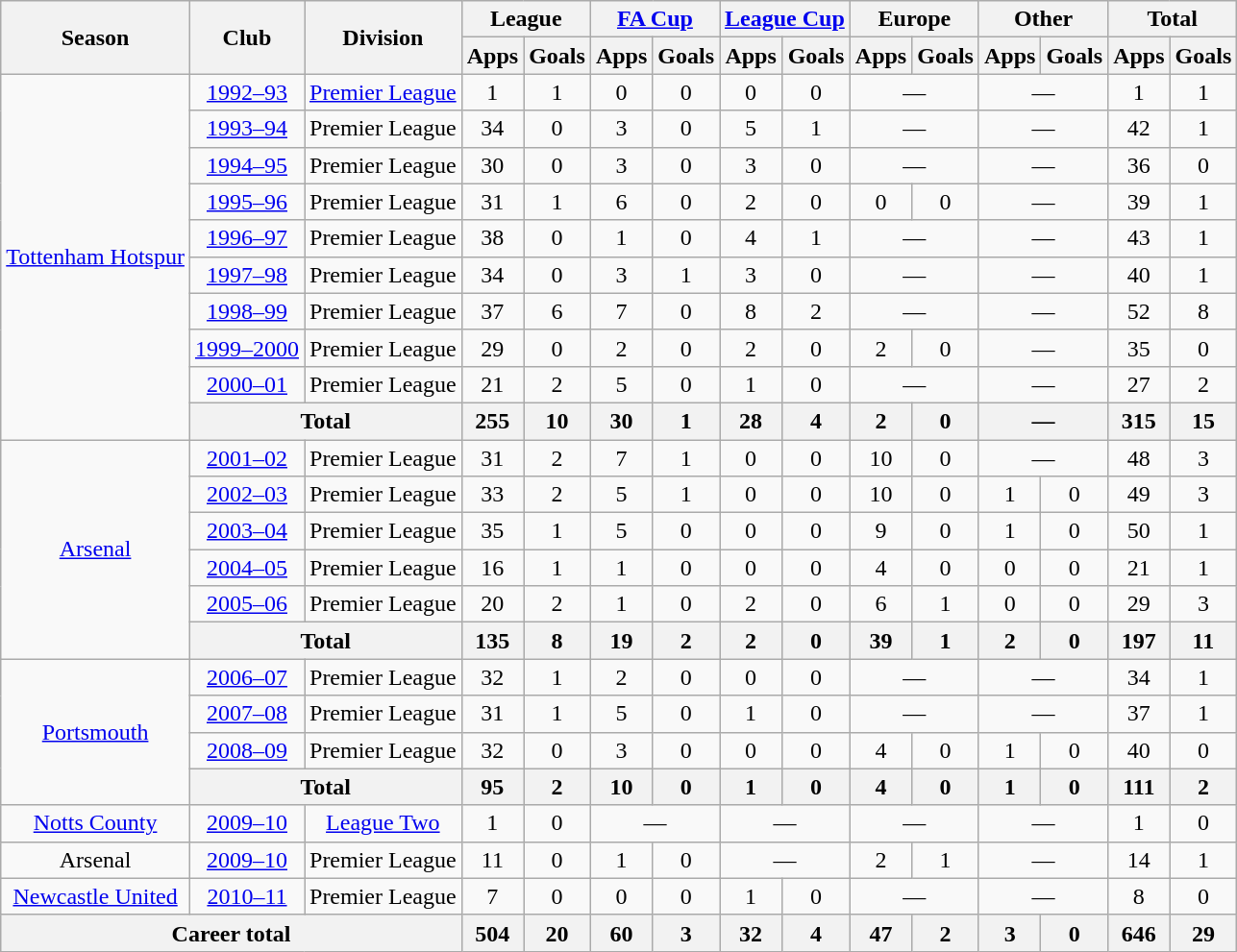<table class="wikitable" style="text-align:center">
<tr>
<th rowspan="2">Season</th>
<th rowspan="2">Club</th>
<th rowspan="2">Division</th>
<th colspan="2">League</th>
<th colspan="2"><a href='#'>FA Cup</a></th>
<th colspan="2"><a href='#'>League Cup</a></th>
<th colspan="2">Europe</th>
<th colspan="2">Other</th>
<th colspan="2">Total</th>
</tr>
<tr>
<th>Apps</th>
<th>Goals</th>
<th>Apps</th>
<th>Goals</th>
<th>Apps</th>
<th>Goals</th>
<th>Apps</th>
<th>Goals</th>
<th>Apps</th>
<th>Goals</th>
<th>Apps</th>
<th>Goals</th>
</tr>
<tr>
<td rowspan="10"><a href='#'>Tottenham Hotspur</a></td>
<td><a href='#'>1992–93</a></td>
<td><a href='#'>Premier League</a></td>
<td>1</td>
<td>1</td>
<td>0</td>
<td>0</td>
<td>0</td>
<td>0</td>
<td colspan=2>—</td>
<td colspan=2>—</td>
<td>1</td>
<td>1</td>
</tr>
<tr>
<td><a href='#'>1993–94</a></td>
<td>Premier League</td>
<td>34</td>
<td>0</td>
<td>3</td>
<td>0</td>
<td>5</td>
<td>1</td>
<td colspan=2>—</td>
<td colspan=2>—</td>
<td>42</td>
<td>1</td>
</tr>
<tr>
<td><a href='#'>1994–95</a></td>
<td>Premier League</td>
<td>30</td>
<td>0</td>
<td>3</td>
<td>0</td>
<td>3</td>
<td>0</td>
<td colspan=2>—</td>
<td colspan=2>—</td>
<td>36</td>
<td>0</td>
</tr>
<tr>
<td><a href='#'>1995–96</a></td>
<td>Premier League</td>
<td>31</td>
<td>1</td>
<td>6</td>
<td>0</td>
<td>2</td>
<td>0</td>
<td>0</td>
<td>0</td>
<td colspan=2>—</td>
<td>39</td>
<td>1</td>
</tr>
<tr>
<td><a href='#'>1996–97</a></td>
<td>Premier League</td>
<td>38</td>
<td>0</td>
<td>1</td>
<td>0</td>
<td>4</td>
<td>1</td>
<td colspan=2>—</td>
<td colspan=2>—</td>
<td>43</td>
<td>1</td>
</tr>
<tr>
<td><a href='#'>1997–98</a></td>
<td>Premier League</td>
<td>34</td>
<td>0</td>
<td>3</td>
<td>1</td>
<td>3</td>
<td>0</td>
<td colspan=2>—</td>
<td colspan=2>—</td>
<td>40</td>
<td>1</td>
</tr>
<tr>
<td><a href='#'>1998–99</a></td>
<td>Premier League</td>
<td>37</td>
<td>6</td>
<td>7</td>
<td>0</td>
<td>8</td>
<td>2</td>
<td colspan=2>—</td>
<td colspan=2>—</td>
<td>52</td>
<td>8</td>
</tr>
<tr>
<td><a href='#'>1999–2000</a></td>
<td>Premier League</td>
<td>29</td>
<td>0</td>
<td>2</td>
<td>0</td>
<td>2</td>
<td>0</td>
<td>2</td>
<td>0</td>
<td colspan=2>—</td>
<td>35</td>
<td>0</td>
</tr>
<tr>
<td><a href='#'>2000–01</a></td>
<td>Premier League</td>
<td>21</td>
<td>2</td>
<td>5</td>
<td>0</td>
<td>1</td>
<td>0</td>
<td colspan=2>—</td>
<td colspan=2>—</td>
<td>27</td>
<td>2</td>
</tr>
<tr>
<th colspan="2">Total</th>
<th>255</th>
<th>10</th>
<th>30</th>
<th>1</th>
<th>28</th>
<th>4</th>
<th>2</th>
<th>0</th>
<th colspan=2>—</th>
<th>315</th>
<th>15</th>
</tr>
<tr>
<td rowspan="6"><a href='#'>Arsenal</a></td>
<td><a href='#'>2001–02</a></td>
<td>Premier League</td>
<td>31</td>
<td>2</td>
<td>7</td>
<td>1</td>
<td>0</td>
<td>0</td>
<td>10</td>
<td>0</td>
<td colspan=2>—</td>
<td>48</td>
<td>3</td>
</tr>
<tr>
<td><a href='#'>2002–03</a></td>
<td>Premier League</td>
<td>33</td>
<td>2</td>
<td>5</td>
<td>1</td>
<td>0</td>
<td>0</td>
<td>10</td>
<td>0</td>
<td>1</td>
<td>0</td>
<td>49</td>
<td>3</td>
</tr>
<tr>
<td><a href='#'>2003–04</a></td>
<td>Premier League</td>
<td>35</td>
<td>1</td>
<td>5</td>
<td>0</td>
<td>0</td>
<td>0</td>
<td>9</td>
<td>0</td>
<td>1</td>
<td>0</td>
<td>50</td>
<td>1</td>
</tr>
<tr>
<td><a href='#'>2004–05</a></td>
<td>Premier League</td>
<td>16</td>
<td>1</td>
<td>1</td>
<td>0</td>
<td>0</td>
<td>0</td>
<td>4</td>
<td>0</td>
<td>0</td>
<td>0</td>
<td>21</td>
<td>1</td>
</tr>
<tr>
<td><a href='#'>2005–06</a></td>
<td>Premier League</td>
<td>20</td>
<td>2</td>
<td>1</td>
<td>0</td>
<td>2</td>
<td>0</td>
<td>6</td>
<td>1</td>
<td>0</td>
<td>0</td>
<td>29</td>
<td>3</td>
</tr>
<tr>
<th colspan="2">Total</th>
<th>135</th>
<th>8</th>
<th>19</th>
<th>2</th>
<th>2</th>
<th>0</th>
<th>39</th>
<th>1</th>
<th>2</th>
<th>0</th>
<th>197</th>
<th>11</th>
</tr>
<tr>
<td rowspan="4"><a href='#'>Portsmouth</a></td>
<td><a href='#'>2006–07</a></td>
<td>Premier League</td>
<td>32</td>
<td>1</td>
<td>2</td>
<td>0</td>
<td>0</td>
<td>0</td>
<td colspan=2>—</td>
<td colspan=2>—</td>
<td>34</td>
<td>1</td>
</tr>
<tr>
<td><a href='#'>2007–08</a></td>
<td>Premier League</td>
<td>31</td>
<td>1</td>
<td>5</td>
<td>0</td>
<td>1</td>
<td>0</td>
<td colspan=2>—</td>
<td colspan=2>—</td>
<td>37</td>
<td>1</td>
</tr>
<tr>
<td><a href='#'>2008–09</a></td>
<td>Premier League</td>
<td>32</td>
<td>0</td>
<td>3</td>
<td>0</td>
<td>0</td>
<td>0</td>
<td>4</td>
<td>0</td>
<td>1</td>
<td>0</td>
<td>40</td>
<td>0</td>
</tr>
<tr>
<th colspan="2">Total</th>
<th>95</th>
<th>2</th>
<th>10</th>
<th>0</th>
<th>1</th>
<th>0</th>
<th>4</th>
<th>0</th>
<th>1</th>
<th>0</th>
<th>111</th>
<th>2</th>
</tr>
<tr>
<td><a href='#'>Notts County</a></td>
<td><a href='#'>2009–10</a></td>
<td><a href='#'>League Two</a></td>
<td>1</td>
<td>0</td>
<td colspan=2>—</td>
<td colspan=2>—</td>
<td colspan=2>—</td>
<td colspan=2>—</td>
<td>1</td>
<td>0</td>
</tr>
<tr>
<td>Arsenal</td>
<td><a href='#'>2009–10</a></td>
<td>Premier League</td>
<td>11</td>
<td>0</td>
<td>1</td>
<td>0</td>
<td colspan=2>—</td>
<td>2</td>
<td>1</td>
<td colspan=2>—</td>
<td>14</td>
<td>1</td>
</tr>
<tr>
<td><a href='#'>Newcastle United</a></td>
<td><a href='#'>2010–11</a></td>
<td>Premier League</td>
<td>7</td>
<td>0</td>
<td>0</td>
<td>0</td>
<td>1</td>
<td>0</td>
<td colspan=2>—</td>
<td colspan=2>—</td>
<td>8</td>
<td>0</td>
</tr>
<tr>
<th colspan="3">Career total</th>
<th>504</th>
<th>20</th>
<th>60</th>
<th>3</th>
<th>32</th>
<th>4</th>
<th>47</th>
<th>2</th>
<th>3</th>
<th>0</th>
<th>646</th>
<th>29</th>
</tr>
</table>
